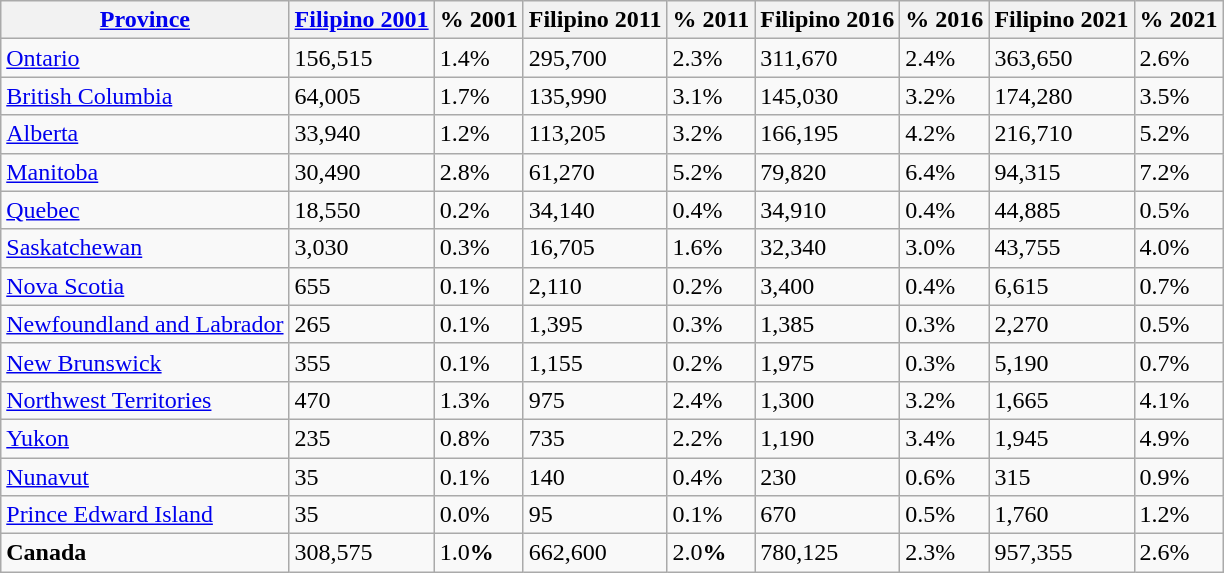<table class="wikitable sortable">
<tr>
<th><a href='#'>Province</a></th>
<th><a href='#'>Filipino 2001</a></th>
<th>% 2001</th>
<th>Filipino 2011</th>
<th>% 2011</th>
<th>Filipino 2016</th>
<th>% 2016</th>
<th>Filipino 2021</th>
<th>% 2021</th>
</tr>
<tr>
<td> <a href='#'>Ontario</a></td>
<td>156,515</td>
<td>1.4%</td>
<td>295,700</td>
<td>2.3%</td>
<td>311,670</td>
<td>2.4%</td>
<td>363,650</td>
<td>2.6%</td>
</tr>
<tr>
<td> <a href='#'>British Columbia</a></td>
<td>64,005</td>
<td>1.7%</td>
<td>135,990</td>
<td>3.1%</td>
<td>145,030</td>
<td>3.2%</td>
<td>174,280</td>
<td>3.5%</td>
</tr>
<tr>
<td> <a href='#'>Alberta</a></td>
<td>33,940</td>
<td>1.2%</td>
<td>113,205</td>
<td>3.2%</td>
<td>166,195</td>
<td>4.2%</td>
<td>216,710</td>
<td>5.2%</td>
</tr>
<tr>
<td> <a href='#'>Manitoba</a></td>
<td>30,490</td>
<td>2.8%</td>
<td>61,270</td>
<td>5.2%</td>
<td>79,820</td>
<td>6.4%</td>
<td>94,315</td>
<td>7.2%</td>
</tr>
<tr>
<td> <a href='#'>Quebec</a></td>
<td>18,550</td>
<td>0.2%</td>
<td>34,140</td>
<td>0.4%</td>
<td>34,910</td>
<td>0.4%</td>
<td>44,885</td>
<td>0.5%</td>
</tr>
<tr>
<td> <a href='#'>Saskatchewan</a></td>
<td>3,030</td>
<td>0.3%</td>
<td>16,705</td>
<td>1.6%</td>
<td>32,340</td>
<td>3.0%</td>
<td>43,755</td>
<td>4.0%</td>
</tr>
<tr>
<td> <a href='#'>Nova Scotia</a></td>
<td>655</td>
<td>0.1%</td>
<td>2,110</td>
<td>0.2%</td>
<td>3,400</td>
<td>0.4%</td>
<td>6,615</td>
<td>0.7%</td>
</tr>
<tr>
<td> <a href='#'>Newfoundland and Labrador</a></td>
<td>265</td>
<td>0.1%</td>
<td>1,395</td>
<td>0.3%</td>
<td>1,385</td>
<td>0.3%</td>
<td>2,270</td>
<td>0.5%</td>
</tr>
<tr>
<td> <a href='#'>New Brunswick</a></td>
<td>355</td>
<td>0.1%</td>
<td>1,155</td>
<td>0.2%</td>
<td>1,975</td>
<td>0.3%</td>
<td>5,190</td>
<td>0.7%</td>
</tr>
<tr>
<td> <a href='#'>Northwest Territories</a></td>
<td>470</td>
<td>1.3%</td>
<td>975</td>
<td>2.4%</td>
<td>1,300</td>
<td>3.2%</td>
<td>1,665</td>
<td>4.1%</td>
</tr>
<tr>
<td> <a href='#'>Yukon</a></td>
<td>235</td>
<td>0.8%</td>
<td>735</td>
<td>2.2%</td>
<td>1,190</td>
<td>3.4%</td>
<td>1,945</td>
<td>4.9%</td>
</tr>
<tr>
<td> <a href='#'>Nunavut</a></td>
<td>35</td>
<td>0.1%</td>
<td>140</td>
<td>0.4%</td>
<td>230</td>
<td>0.6%</td>
<td>315</td>
<td>0.9%</td>
</tr>
<tr>
<td> <a href='#'>Prince Edward Island</a></td>
<td>35</td>
<td>0.0%</td>
<td>95</td>
<td>0.1%</td>
<td>670</td>
<td>0.5%</td>
<td>1,760</td>
<td>1.2%</td>
</tr>
<tr>
<td> <strong>Canada</strong></td>
<td>308,575</td>
<td>1.0<strong>%</strong></td>
<td>662,600</td>
<td>2.0<strong>%</strong></td>
<td>780,125</td>
<td>2.3%</td>
<td>957,355</td>
<td>2.6%</td>
</tr>
</table>
